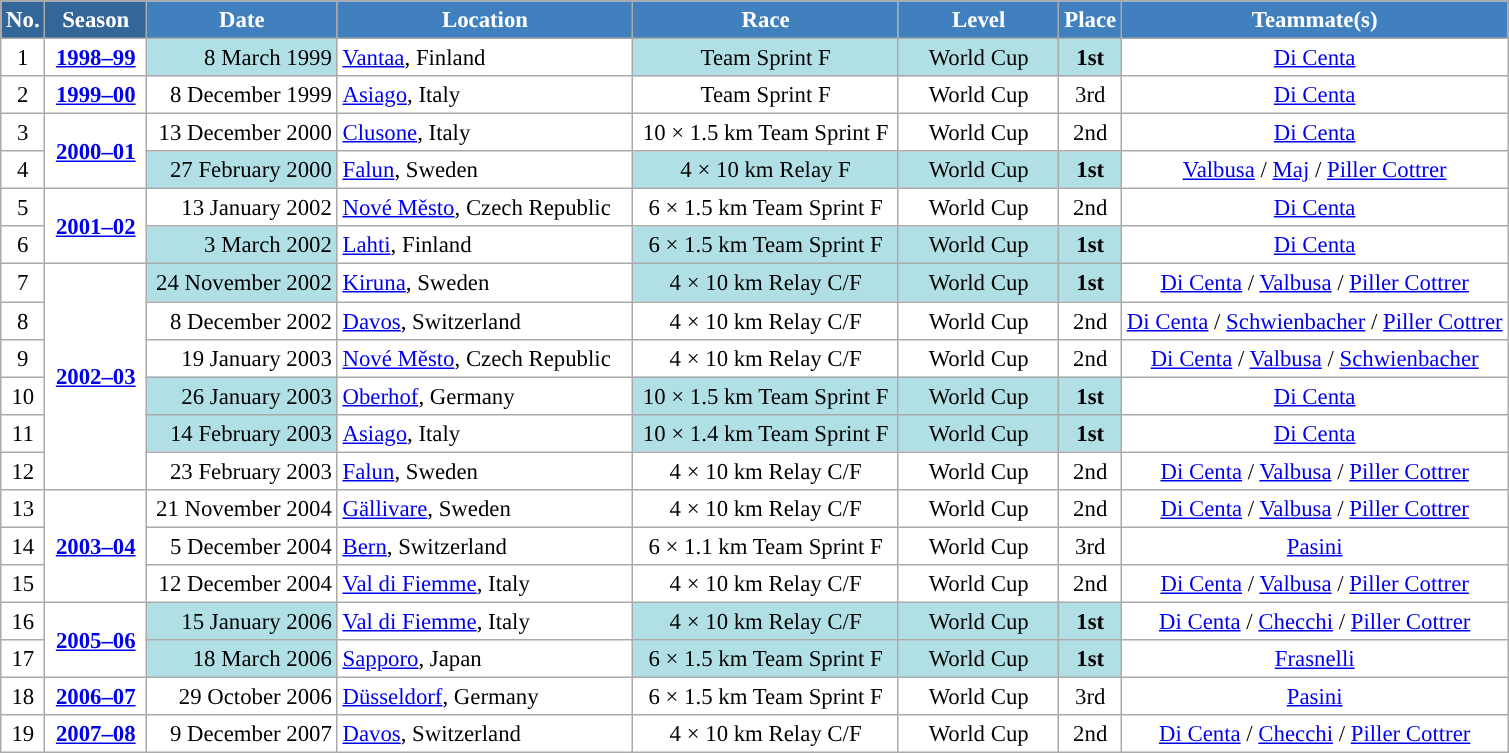<table class="wikitable sortable" style="font-size:95%; text-align:center; border:grey solid 1px; border-collapse:collapse; background:#ffffff;">
<tr style="background:#efefef;">
<th style="background-color:#369; color:white;">No.</th>
<th style="background-color:#369; color:white;">Season</th>
<th style="background-color:#4180be; color:white; width:120px;">Date</th>
<th style="background-color:#4180be; color:white; width:190px;">Location</th>
<th style="background-color:#4180be; color:white; width:170px;">Race</th>
<th style="background-color:#4180be; color:white; width:100px;">Level</th>
<th style="background-color:#4180be; color:white;">Place</th>
<th style="background-color:#4180be; color:white;">Teammate(s)</th>
</tr>
<tr>
<td align=center>1</td>
<td rowspan=1 align=center><strong><a href='#'>1998–99</a></strong></td>
<td bgcolor="#BOEOE6" align=right>8 March 1999</td>
<td align=left> <a href='#'>Vantaa</a>, Finland</td>
<td bgcolor="#BOEOE6">Team Sprint F</td>
<td bgcolor="#BOEOE6">World Cup</td>
<td bgcolor="#BOEOE6"><strong>1st</strong></td>
<td><a href='#'>Di Centa</a></td>
</tr>
<tr>
<td align=center>2</td>
<td rowspan=1 align=center><strong> <a href='#'>1999–00</a> </strong></td>
<td align=right>8 December 1999</td>
<td align=left> <a href='#'>Asiago</a>, Italy</td>
<td>Team Sprint F</td>
<td>World Cup</td>
<td>3rd</td>
<td><a href='#'>Di Centa</a></td>
</tr>
<tr>
<td align=center>3</td>
<td rowspan=2 align=center><strong> <a href='#'>2000–01</a> </strong></td>
<td align=right>13 December 2000</td>
<td align=left> <a href='#'>Clusone</a>, Italy</td>
<td>10 × 1.5 km Team Sprint F</td>
<td>World Cup</td>
<td>2nd</td>
<td><a href='#'>Di Centa</a></td>
</tr>
<tr>
<td align=center>4</td>
<td bgcolor="#BOEOE6" align=right>27 February 2000</td>
<td align=left> <a href='#'>Falun</a>, Sweden</td>
<td bgcolor="#BOEOE6">4 × 10 km Relay F</td>
<td bgcolor="#BOEOE6">World Cup</td>
<td bgcolor="#BOEOE6"><strong>1st</strong></td>
<td><a href='#'>Valbusa</a> / <a href='#'>Maj</a> / <a href='#'>Piller Cottrer</a></td>
</tr>
<tr>
<td align=center>5</td>
<td rowspan=2 align=center><strong> <a href='#'>2001–02</a> </strong></td>
<td align=right>13 January 2002</td>
<td align=left> <a href='#'>Nové Město</a>, Czech Republic</td>
<td>6 × 1.5 km Team Sprint F</td>
<td>World Cup</td>
<td>2nd</td>
<td><a href='#'>Di Centa</a></td>
</tr>
<tr>
<td align=center>6</td>
<td bgcolor="#BOEOE6" align=right>3 March 2002</td>
<td align=left> <a href='#'>Lahti</a>, Finland</td>
<td bgcolor="#BOEOE6">6 × 1.5 km Team Sprint F</td>
<td bgcolor="#BOEOE6">World Cup</td>
<td bgcolor="#BOEOE6"><strong>1st</strong></td>
<td><a href='#'>Di Centa</a></td>
</tr>
<tr>
<td align=center>7</td>
<td rowspan=6 align=center><strong><a href='#'>2002–03</a></strong></td>
<td bgcolor="#BOEOE6" align=right>24 November 2002</td>
<td align=left> <a href='#'>Kiruna</a>, Sweden</td>
<td bgcolor="#BOEOE6">4 × 10 km Relay C/F</td>
<td bgcolor="#BOEOE6">World Cup</td>
<td bgcolor="#BOEOE6"><strong>1st</strong></td>
<td><a href='#'>Di Centa</a> / <a href='#'>Valbusa</a> / <a href='#'>Piller Cottrer</a></td>
</tr>
<tr>
<td align=center>8</td>
<td align=right>8 December 2002</td>
<td align=left> <a href='#'>Davos</a>, Switzerland</td>
<td>4 × 10 km Relay C/F</td>
<td>World Cup</td>
<td>2nd</td>
<td><a href='#'>Di Centa</a> / <a href='#'>Schwienbacher</a> / <a href='#'>Piller Cottrer</a></td>
</tr>
<tr>
<td align=center>9</td>
<td align=right>19 January 2003</td>
<td align=left> <a href='#'>Nové Město</a>, Czech Republic</td>
<td>4 × 10 km Relay C/F</td>
<td>World Cup</td>
<td>2nd</td>
<td><a href='#'>Di Centa</a> / <a href='#'>Valbusa</a> / <a href='#'>Schwienbacher</a></td>
</tr>
<tr>
<td align=center>10</td>
<td bgcolor="#BOEOE6" align=right>26 January 2003</td>
<td align=left> <a href='#'>Oberhof</a>, Germany</td>
<td bgcolor="#BOEOE6">10 × 1.5 km Team Sprint F</td>
<td bgcolor="#BOEOE6">World Cup</td>
<td bgcolor="#BOEOE6"><strong>1st</strong></td>
<td><a href='#'>Di Centa</a></td>
</tr>
<tr>
<td align=center>11</td>
<td bgcolor="#BOEOE6" align=right>14 February 2003</td>
<td align=left> <a href='#'>Asiago</a>, Italy</td>
<td bgcolor="#BOEOE6">10 × 1.4 km Team Sprint F</td>
<td bgcolor="#BOEOE6">World Cup</td>
<td bgcolor="#BOEOE6"><strong>1st</strong></td>
<td><a href='#'>Di Centa</a></td>
</tr>
<tr>
<td align=center>12</td>
<td align=right>23 February 2003</td>
<td align=left> <a href='#'>Falun</a>, Sweden</td>
<td>4 × 10 km Relay C/F</td>
<td>World Cup</td>
<td>2nd</td>
<td><a href='#'>Di Centa</a> / <a href='#'>Valbusa</a> / <a href='#'>Piller Cottrer</a></td>
</tr>
<tr>
<td align=center>13</td>
<td rowspan=3 align=center><strong> <a href='#'>2003–04</a> </strong></td>
<td align=right>21 November 2004</td>
<td align=left> <a href='#'>Gällivare</a>, Sweden</td>
<td>4 × 10 km Relay C/F</td>
<td>World Cup</td>
<td>2nd</td>
<td><a href='#'>Di Centa</a> / <a href='#'>Valbusa</a> / <a href='#'>Piller Cottrer</a></td>
</tr>
<tr>
<td align=center>14</td>
<td align=right>5 December 2004</td>
<td align=left> <a href='#'>Bern</a>, Switzerland</td>
<td>6 × 1.1 km Team Sprint F</td>
<td>World Cup</td>
<td>3rd</td>
<td><a href='#'>Pasini</a></td>
</tr>
<tr>
<td align=center>15</td>
<td align=right>12 December 2004</td>
<td align=left> <a href='#'>Val di Fiemme</a>, Italy</td>
<td>4 × 10 km Relay C/F</td>
<td>World Cup</td>
<td>2nd</td>
<td><a href='#'>Di Centa</a> / <a href='#'>Valbusa</a> / <a href='#'>Piller Cottrer</a></td>
</tr>
<tr>
<td align=center>16</td>
<td rowspan=2 align=center><strong><a href='#'>2005–06</a></strong></td>
<td bgcolor="#BOEOE6" align=right>15 January 2006</td>
<td align=left> <a href='#'>Val di Fiemme</a>, Italy</td>
<td bgcolor="#BOEOE6">4 × 10 km Relay C/F</td>
<td bgcolor="#BOEOE6">World Cup</td>
<td bgcolor="#BOEOE6"><strong>1st</strong></td>
<td><a href='#'>Di Centa</a> / <a href='#'>Checchi</a> / <a href='#'>Piller Cottrer</a></td>
</tr>
<tr>
<td align=center>17</td>
<td bgcolor="#BOEOE6" align=right>18 March 2006</td>
<td align=left> <a href='#'>Sapporo</a>, Japan</td>
<td bgcolor="#BOEOE6">6 × 1.5 km Team Sprint F</td>
<td bgcolor="#BOEOE6">World Cup</td>
<td bgcolor="#BOEOE6"><strong>1st</strong></td>
<td><a href='#'>Frasnelli</a></td>
</tr>
<tr>
<td align=center>18</td>
<td rowspan=1 align=center><strong> <a href='#'>2006–07</a> </strong></td>
<td align=right>29 October 2006</td>
<td align=left> <a href='#'>Düsseldorf</a>, Germany</td>
<td>6 × 1.5 km Team Sprint F</td>
<td>World Cup</td>
<td>3rd</td>
<td><a href='#'>Pasini</a></td>
</tr>
<tr>
<td align=center>19</td>
<td rowspan=1 align=center><strong> <a href='#'>2007–08</a> </strong></td>
<td align=right>9 December 2007</td>
<td align=left> <a href='#'>Davos</a>, Switzerland</td>
<td>4 × 10 km Relay C/F</td>
<td>World Cup</td>
<td>2nd</td>
<td><a href='#'>Di Centa</a> / <a href='#'>Checchi</a> / <a href='#'>Piller Cottrer</a></td>
</tr>
</table>
